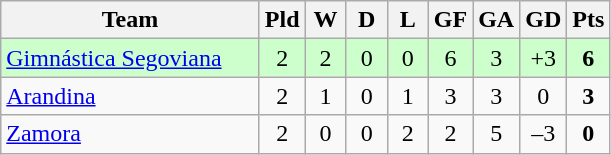<table class="wikitable" style="text-align: center;">
<tr>
<th width=165>Team</th>
<th width=20>Pld</th>
<th width=20>W</th>
<th width=20>D</th>
<th width=20>L</th>
<th width=20>GF</th>
<th width=20>GA</th>
<th width=20>GD</th>
<th width=20>Pts</th>
</tr>
<tr bgcolor=#ccffcc>
<td align=left><a href='#'>Gimnástica Segoviana</a></td>
<td>2</td>
<td>2</td>
<td>0</td>
<td>0</td>
<td>6</td>
<td>3</td>
<td>+3</td>
<td><strong>6</strong></td>
</tr>
<tr>
<td align=left><a href='#'>Arandina</a></td>
<td>2</td>
<td>1</td>
<td>0</td>
<td>1</td>
<td>3</td>
<td>3</td>
<td>0</td>
<td><strong>3</strong></td>
</tr>
<tr>
<td align=left><a href='#'>Zamora</a></td>
<td>2</td>
<td>0</td>
<td>0</td>
<td>2</td>
<td>2</td>
<td>5</td>
<td>–3</td>
<td><strong>0</strong></td>
</tr>
</table>
